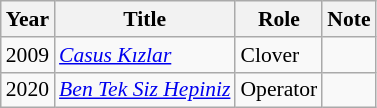<table class="wikitable" style="font-size:90%;">
<tr>
<th>Year</th>
<th>Title</th>
<th>Role</th>
<th>Note</th>
</tr>
<tr>
<td>2009</td>
<td><em><a href='#'>Casus Kızlar</a></em></td>
<td>Clover</td>
<td></td>
</tr>
<tr>
<td>2020</td>
<td><em><a href='#'>Ben Tek Siz Hepiniz</a></em></td>
<td>Operator</td>
<td></td>
</tr>
</table>
